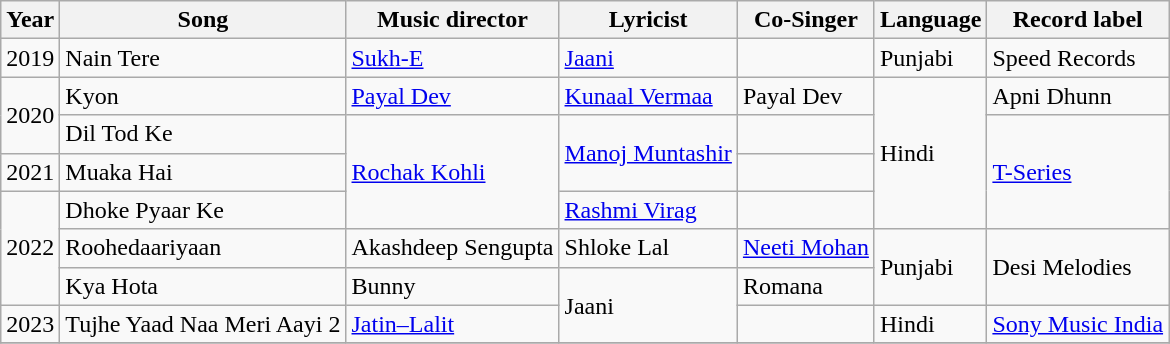<table class="wikitable sortable">
<tr>
<th>Year</th>
<th>Song</th>
<th>Music director</th>
<th>Lyricist</th>
<th>Co-Singer</th>
<th>Language</th>
<th>Record label</th>
</tr>
<tr>
<td>2019</td>
<td>Nain Tere</td>
<td><a href='#'>Sukh-E</a></td>
<td><a href='#'>Jaani</a></td>
<td></td>
<td>Punjabi</td>
<td>Speed Records</td>
</tr>
<tr>
<td rowspan="2">2020</td>
<td>Kyon</td>
<td><a href='#'>Payal Dev</a></td>
<td><a href='#'>Kunaal Vermaa</a></td>
<td>Payal Dev</td>
<td rowspan="4">Hindi</td>
<td>Apni Dhunn</td>
</tr>
<tr>
<td>Dil Tod Ke</td>
<td rowspan="3"><a href='#'>Rochak Kohli</a></td>
<td rowspan="2"><a href='#'>Manoj Muntashir</a></td>
<td></td>
<td rowspan="3"><a href='#'>T-Series</a></td>
</tr>
<tr>
<td>2021</td>
<td>Muaka Hai</td>
<td></td>
</tr>
<tr>
<td rowspan="3">2022</td>
<td>Dhoke Pyaar Ke</td>
<td><a href='#'>Rashmi Virag</a></td>
<td></td>
</tr>
<tr>
<td>Roohedaariyaan</td>
<td>Akashdeep Sengupta</td>
<td>Shloke Lal</td>
<td><a href='#'>Neeti Mohan</a></td>
<td rowspan="2">Punjabi</td>
<td rowspan="2">Desi Melodies</td>
</tr>
<tr>
<td>Kya Hota</td>
<td>Bunny</td>
<td rowspan="2">Jaani</td>
<td>Romana</td>
</tr>
<tr>
<td>2023</td>
<td>Tujhe Yaad Naa Meri Aayi 2</td>
<td><a href='#'>Jatin–Lalit</a></td>
<td></td>
<td>Hindi</td>
<td><a href='#'>Sony Music India</a></td>
</tr>
<tr>
</tr>
</table>
